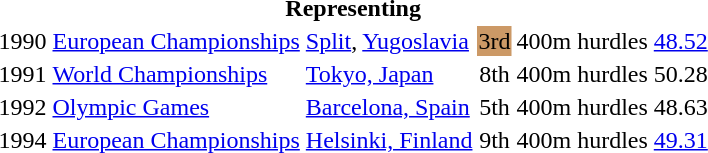<table>
<tr>
<th colspan="6">Representing </th>
</tr>
<tr>
<td>1990</td>
<td><a href='#'>European Championships</a></td>
<td><a href='#'>Split</a>, <a href='#'>Yugoslavia</a></td>
<td bgcolor="cc9966">3rd</td>
<td>400m hurdles</td>
<td><a href='#'>48.52</a></td>
</tr>
<tr>
<td>1991</td>
<td><a href='#'>World Championships</a></td>
<td><a href='#'>Tokyo, Japan</a></td>
<td align="center">8th</td>
<td>400m hurdles</td>
<td>50.28</td>
</tr>
<tr>
<td>1992</td>
<td><a href='#'>Olympic Games</a></td>
<td><a href='#'>Barcelona, Spain</a></td>
<td align="center">5th</td>
<td>400m hurdles</td>
<td>48.63</td>
</tr>
<tr>
<td>1994</td>
<td><a href='#'>European Championships</a></td>
<td><a href='#'>Helsinki, Finland</a></td>
<td align="center">9th</td>
<td>400m hurdles</td>
<td><a href='#'>49.31</a></td>
</tr>
</table>
